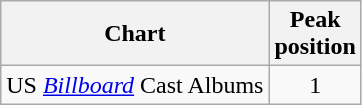<table class="wikitable sortable">
<tr>
<th>Chart</th>
<th>Peak<br>position</th>
</tr>
<tr>
<td>US <em><a href='#'>Billboard</a></em> Cast Albums</td>
<td align="center">1</td>
</tr>
</table>
